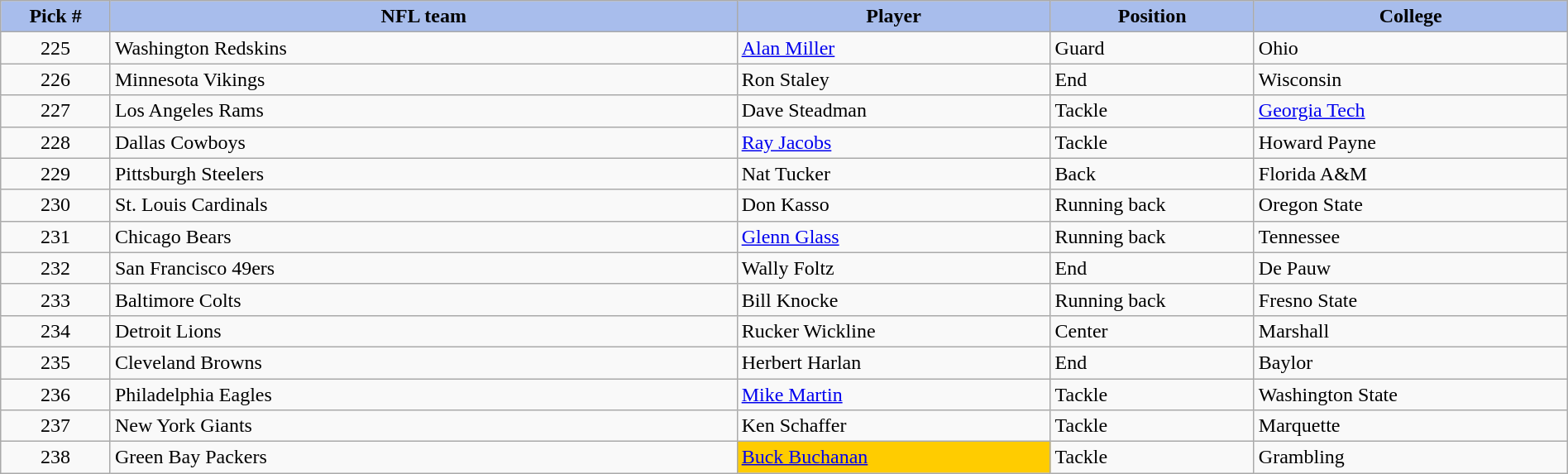<table class="wikitable sortable sortable" style="width: 100%">
<tr>
<th style="background:#a8bdec; width:7%;">Pick #</th>
<th style="width:40%; background:#a8bdec;">NFL team</th>
<th style="width:20%; background:#a8bdec;">Player</th>
<th style="width:13%; background:#a8bdec;">Position</th>
<th style="background:#A8BDEC;">College</th>
</tr>
<tr>
<td align=center>225</td>
<td>Washington Redskins</td>
<td><a href='#'>Alan Miller</a></td>
<td>Guard</td>
<td>Ohio</td>
</tr>
<tr>
<td align=center>226</td>
<td>Minnesota Vikings</td>
<td>Ron Staley</td>
<td>End</td>
<td>Wisconsin</td>
</tr>
<tr>
<td align=center>227</td>
<td>Los Angeles Rams</td>
<td>Dave Steadman</td>
<td>Tackle</td>
<td><a href='#'>Georgia Tech</a></td>
</tr>
<tr>
<td align=center>228</td>
<td>Dallas Cowboys</td>
<td><a href='#'>Ray Jacobs</a></td>
<td>Tackle</td>
<td>Howard Payne</td>
</tr>
<tr>
<td align=center>229</td>
<td>Pittsburgh Steelers</td>
<td>Nat Tucker</td>
<td>Back</td>
<td>Florida A&M</td>
</tr>
<tr>
<td align=center>230</td>
<td>St. Louis Cardinals</td>
<td>Don Kasso</td>
<td>Running back</td>
<td>Oregon State</td>
</tr>
<tr>
<td align=center>231</td>
<td>Chicago Bears</td>
<td><a href='#'>Glenn Glass</a></td>
<td>Running back</td>
<td>Tennessee</td>
</tr>
<tr>
<td align=center>232</td>
<td>San Francisco 49ers</td>
<td>Wally Foltz</td>
<td>End</td>
<td>De Pauw</td>
</tr>
<tr>
<td align=center>233</td>
<td>Baltimore Colts</td>
<td>Bill Knocke</td>
<td>Running back</td>
<td>Fresno State</td>
</tr>
<tr>
<td align=center>234</td>
<td>Detroit Lions</td>
<td>Rucker Wickline</td>
<td>Center</td>
<td>Marshall</td>
</tr>
<tr>
<td align=center>235</td>
<td>Cleveland Browns</td>
<td>Herbert Harlan</td>
<td>End</td>
<td>Baylor</td>
</tr>
<tr>
<td align=center>236</td>
<td>Philadelphia Eagles</td>
<td><a href='#'>Mike Martin</a></td>
<td>Tackle</td>
<td>Washington State</td>
</tr>
<tr>
<td align=center>237</td>
<td>New York Giants</td>
<td>Ken Schaffer</td>
<td>Tackle</td>
<td>Marquette</td>
</tr>
<tr>
<td align=center>238</td>
<td>Green Bay Packers</td>
<td bgcolor="#FFCC00"><a href='#'>Buck Buchanan</a></td>
<td>Tackle</td>
<td>Grambling</td>
</tr>
</table>
